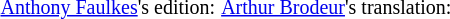<table>
<tr>
<td><br><small><a href='#'>Anthony Faulkes</a>'s edition:</small></td>
<td><br><small><a href='#'>Arthur Brodeur</a>'s translation:</small></td>
<td></td>
</tr>
</table>
